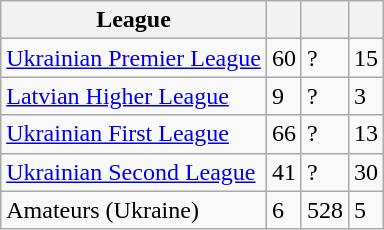<table class="wikitable">
<tr>
<th>League</th>
<th></th>
<th></th>
<th></th>
</tr>
<tr>
<td><a href='#'>Ukrainian Premier League</a></td>
<td>60</td>
<td>?</td>
<td>15</td>
</tr>
<tr>
<td><a href='#'>Latvian Higher League</a></td>
<td>9</td>
<td>?</td>
<td>3</td>
</tr>
<tr>
<td><a href='#'>Ukrainian First League</a></td>
<td>66</td>
<td>?</td>
<td>13</td>
</tr>
<tr>
<td><a href='#'>Ukrainian Second League</a></td>
<td>41</td>
<td>?</td>
<td>30</td>
</tr>
<tr>
<td>Amateurs (Ukraine)</td>
<td>6</td>
<td>528</td>
<td>5</td>
</tr>
</table>
